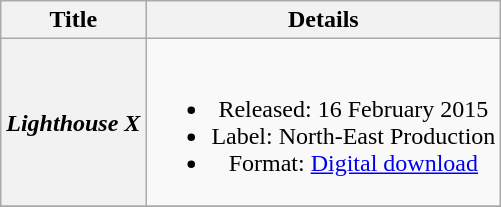<table class="wikitable plainrowheaders" style="text-align:center;">
<tr>
<th scope="col">Title</th>
<th scope="col">Details</th>
</tr>
<tr>
<th scope="row"><em>Lighthouse X</em></th>
<td><br><ul><li>Released: 16 February 2015</li><li>Label: North-East Production</li><li>Format: <a href='#'>Digital download</a></li></ul></td>
</tr>
<tr>
</tr>
</table>
